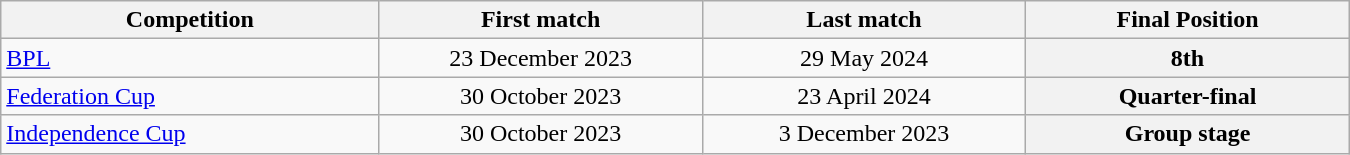<table class="wikitable" style="text-align:center; width:900px; font-size="80%";">
<tr>
<th style="text-align:center; width:200px;">Competition</th>
<th style="text-align:center; width:170px;">First match</th>
<th style="text-align:center; width:170px;">Last match</th>
<th style="text-align:center; width:170px;">Final Position</th>
</tr>
<tr>
<td style="text-align:left;"><a href='#'>BPL</a></td>
<td>23 December 2023</td>
<td>29 May 2024</td>
<th>8th</th>
</tr>
<tr>
<td style="text-align:left;"><a href='#'>Federation Cup</a></td>
<td>30 October 2023</td>
<td>23 April 2024</td>
<th>Quarter-final</th>
</tr>
<tr>
<td style="text-align:left;"><a href='#'>Independence Cup</a></td>
<td>30 October 2023</td>
<td>3 December 2023</td>
<th>Group stage</th>
</tr>
</table>
